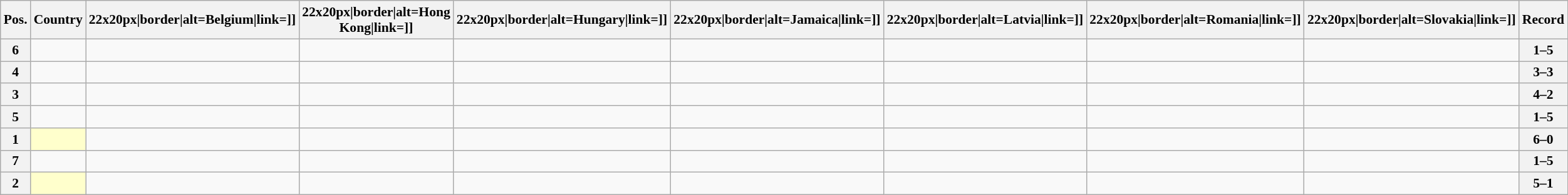<table class="wikitable sortable nowrap" style="text-align:center; font-size:0.9em;">
<tr>
<th>Pos.</th>
<th>Country</th>
<th [[Image:>22x20px|border|alt=Belgium|link=]]</th>
<th [[Image:>22x20px|border|alt=Hong Kong|link=]]</th>
<th [[Image:>22x20px|border|alt=Hungary|link=]]</th>
<th [[Image:>22x20px|border|alt=Jamaica|link=]]</th>
<th [[Image:>22x20px|border|alt=Latvia|link=]]</th>
<th [[Image:>22x20px|border|alt=Romania|link=]]</th>
<th [[Image:>22x20px|border|alt=Slovakia|link=]]</th>
<th>Record</th>
</tr>
<tr>
<th>6</th>
<td style="text-align:left;"></td>
<td></td>
<td></td>
<td></td>
<td></td>
<td></td>
<td></td>
<td></td>
<th>1–5</th>
</tr>
<tr>
<th>4</th>
<td style="text-align:left;"></td>
<td></td>
<td></td>
<td></td>
<td></td>
<td></td>
<td></td>
<td></td>
<th>3–3</th>
</tr>
<tr>
<th>3</th>
<td style="text-align:left;"></td>
<td></td>
<td></td>
<td></td>
<td></td>
<td></td>
<td></td>
<td></td>
<th>4–2</th>
</tr>
<tr>
<th>5</th>
<td style="text-align:left;"></td>
<td></td>
<td></td>
<td></td>
<td></td>
<td></td>
<td></td>
<td></td>
<th>1–5</th>
</tr>
<tr>
<th>1</th>
<td style="text-align:left; background:#ffffcc;"></td>
<td></td>
<td></td>
<td></td>
<td></td>
<td></td>
<td></td>
<td></td>
<th>6–0</th>
</tr>
<tr>
<th>7</th>
<td style="text-align:left;"></td>
<td></td>
<td></td>
<td></td>
<td></td>
<td></td>
<td></td>
<td></td>
<th>1–5</th>
</tr>
<tr>
<th>2</th>
<td style="text-align:left; background:#ffffcc;"></td>
<td></td>
<td></td>
<td></td>
<td></td>
<td></td>
<td></td>
<td></td>
<th>5–1</th>
</tr>
</table>
